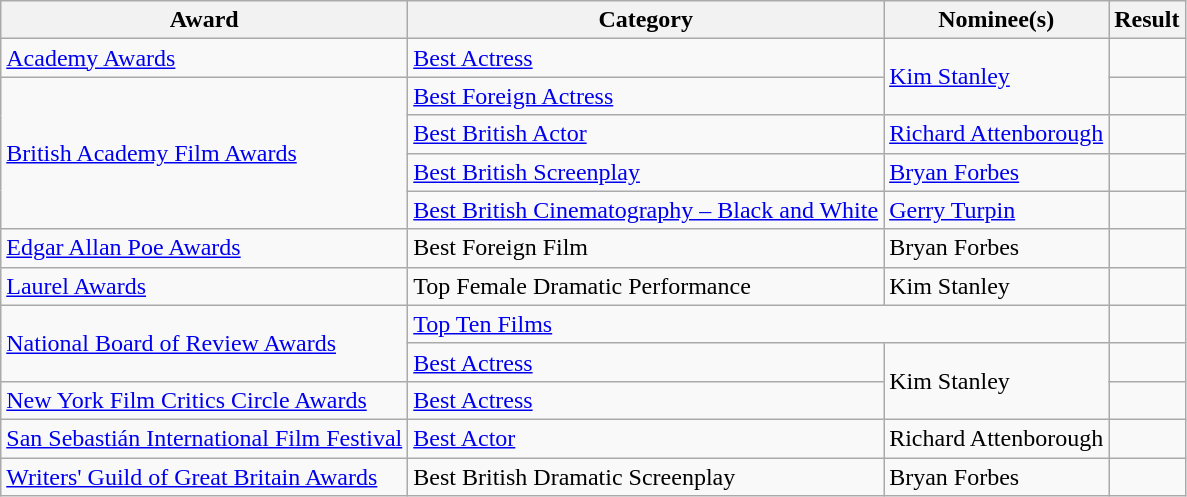<table class="wikitable plainrowheaders">
<tr>
<th>Award</th>
<th>Category</th>
<th>Nominee(s)</th>
<th>Result</th>
</tr>
<tr>
<td><a href='#'>Academy Awards</a></td>
<td><a href='#'>Best Actress</a></td>
<td rowspan="2"><a href='#'>Kim Stanley</a></td>
<td></td>
</tr>
<tr>
<td rowspan="4"><a href='#'>British Academy Film Awards</a></td>
<td><a href='#'>Best Foreign Actress</a></td>
<td></td>
</tr>
<tr>
<td><a href='#'>Best British Actor</a></td>
<td><a href='#'>Richard Attenborough</a> </td>
<td></td>
</tr>
<tr>
<td><a href='#'>Best British Screenplay</a></td>
<td><a href='#'>Bryan Forbes</a></td>
<td></td>
</tr>
<tr>
<td><a href='#'>Best British Cinematography – Black and White</a></td>
<td><a href='#'>Gerry Turpin</a></td>
<td></td>
</tr>
<tr>
<td><a href='#'>Edgar Allan Poe Awards</a></td>
<td>Best Foreign Film</td>
<td>Bryan Forbes</td>
<td></td>
</tr>
<tr>
<td><a href='#'>Laurel Awards</a></td>
<td>Top Female Dramatic Performance</td>
<td>Kim Stanley</td>
<td></td>
</tr>
<tr>
<td rowspan="2"><a href='#'>National Board of Review Awards</a></td>
<td colspan="2"><a href='#'>Top Ten Films</a></td>
<td></td>
</tr>
<tr>
<td><a href='#'>Best Actress</a></td>
<td rowspan="2">Kim Stanley</td>
<td></td>
</tr>
<tr>
<td><a href='#'>New York Film Critics Circle Awards</a></td>
<td><a href='#'>Best Actress</a></td>
<td></td>
</tr>
<tr>
<td><a href='#'>San Sebastián International Film Festival</a></td>
<td><a href='#'>Best Actor</a></td>
<td>Richard Attenborough</td>
<td></td>
</tr>
<tr>
<td><a href='#'>Writers' Guild of Great Britain Awards</a></td>
<td>Best British Dramatic Screenplay</td>
<td>Bryan Forbes</td>
<td></td>
</tr>
</table>
